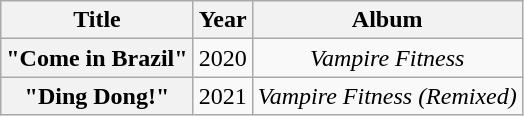<table class="wikitable plainrowheaders" style="text-align:center;">
<tr>
<th scope="col">Title</th>
<th scope="col">Year</th>
<th scope="col">Album</th>
</tr>
<tr>
<th scope="row">"Come in Brazil"<br></th>
<td>2020</td>
<td><em>Vampire Fitness</em></td>
</tr>
<tr>
<th scope="row">"Ding Dong!"</th>
<td>2021</td>
<td><em>Vampire Fitness (Remixed)</em></td>
</tr>
</table>
